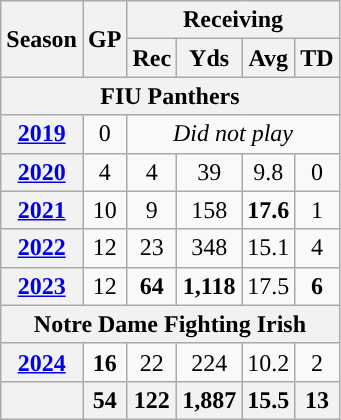<table class="wikitable" style="text-align:center;">
<tr>
<th rowspan="2">Season</th>
<th rowspan="2">GP</th>
<th colspan="4">Receiving</th>
</tr>
<tr>
<th>Rec</th>
<th>Yds</th>
<th>Avg</th>
<th>TD</th>
</tr>
<tr>
<th colspan="11">FIU Panthers</th>
</tr>
<tr>
<th><a href='#'>2019</a></th>
<td>0</td>
<td colspan="4"><em>Did not play</em></td>
</tr>
<tr>
<th><a href='#'>2020</a></th>
<td>4</td>
<td>4</td>
<td>39</td>
<td>9.8</td>
<td>0</td>
</tr>
<tr>
<th><a href='#'>2021</a></th>
<td>10</td>
<td>9</td>
<td>158</td>
<td><strong>17.6</strong></td>
<td>1</td>
</tr>
<tr>
<th><a href='#'>2022</a></th>
<td>12</td>
<td>23</td>
<td>348</td>
<td>15.1</td>
<td>4</td>
</tr>
<tr>
<th><a href='#'>2023</a></th>
<td>12</td>
<td><strong>64</strong></td>
<td><strong>1,118</strong></td>
<td>17.5</td>
<td><strong>6</strong></td>
</tr>
<tr>
<th colspan="11">Notre Dame Fighting Irish</th>
</tr>
<tr>
<th><a href='#'>2024</a></th>
<td><strong>16</strong></td>
<td>22</td>
<td>224</td>
<td>10.2</td>
<td>2</td>
</tr>
<tr>
<th></th>
<th>54</th>
<th>122</th>
<th>1,887</th>
<th>15.5</th>
<th>13</th>
</tr>
</table>
